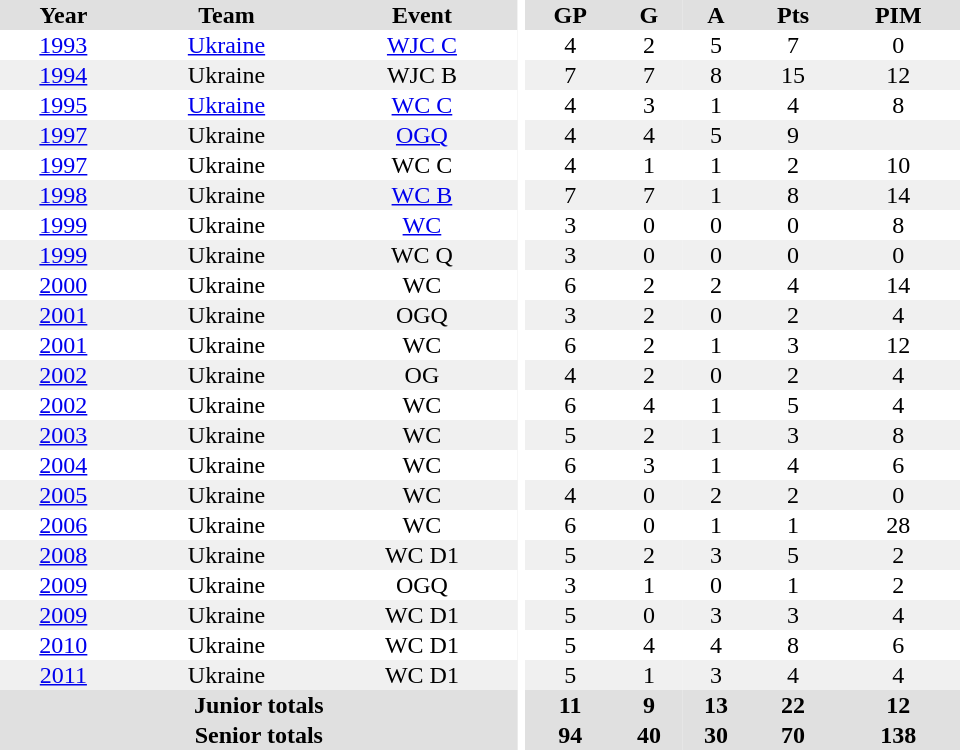<table border="0" cellpadding="1" cellspacing="0" ID="Table3" style="text-align:center; width:40em">
<tr bgcolor="#e0e0e0">
<th>Year</th>
<th>Team</th>
<th>Event</th>
<th rowspan="102" bgcolor="#ffffff"></th>
<th>GP</th>
<th>G</th>
<th>A</th>
<th>Pts</th>
<th>PIM</th>
</tr>
<tr>
<td><a href='#'>1993</a></td>
<td><a href='#'>Ukraine</a></td>
<td><a href='#'>WJC C</a></td>
<td>4</td>
<td>2</td>
<td>5</td>
<td>7</td>
<td>0</td>
</tr>
<tr bgcolor="#f0f0f0">
<td><a href='#'>1994</a></td>
<td>Ukraine</td>
<td>WJC B</td>
<td>7</td>
<td>7</td>
<td>8</td>
<td>15</td>
<td>12</td>
</tr>
<tr>
<td><a href='#'>1995</a></td>
<td><a href='#'>Ukraine</a></td>
<td><a href='#'>WC C</a></td>
<td>4</td>
<td>3</td>
<td>1</td>
<td>4</td>
<td>8</td>
</tr>
<tr bgcolor="#f0f0f0">
<td><a href='#'>1997</a></td>
<td>Ukraine</td>
<td><a href='#'>OGQ</a></td>
<td>4</td>
<td>4</td>
<td>5</td>
<td>9</td>
<td></td>
</tr>
<tr>
<td><a href='#'>1997</a></td>
<td>Ukraine</td>
<td>WC C</td>
<td>4</td>
<td>1</td>
<td>1</td>
<td>2</td>
<td>10</td>
</tr>
<tr bgcolor="#f0f0f0">
<td><a href='#'>1998</a></td>
<td>Ukraine</td>
<td><a href='#'>WC B</a></td>
<td>7</td>
<td>7</td>
<td>1</td>
<td>8</td>
<td>14</td>
</tr>
<tr>
<td><a href='#'>1999</a></td>
<td>Ukraine</td>
<td><a href='#'>WC</a></td>
<td>3</td>
<td>0</td>
<td>0</td>
<td>0</td>
<td>8</td>
</tr>
<tr bgcolor="#f0f0f0">
<td><a href='#'>1999</a></td>
<td>Ukraine</td>
<td>WC Q</td>
<td>3</td>
<td>0</td>
<td>0</td>
<td>0</td>
<td>0</td>
</tr>
<tr>
<td><a href='#'>2000</a></td>
<td>Ukraine</td>
<td>WC</td>
<td>6</td>
<td>2</td>
<td>2</td>
<td>4</td>
<td>14</td>
</tr>
<tr bgcolor="#f0f0f0">
<td><a href='#'>2001</a></td>
<td>Ukraine</td>
<td>OGQ</td>
<td>3</td>
<td>2</td>
<td>0</td>
<td>2</td>
<td>4</td>
</tr>
<tr>
<td><a href='#'>2001</a></td>
<td>Ukraine</td>
<td>WC</td>
<td>6</td>
<td>2</td>
<td>1</td>
<td>3</td>
<td>12</td>
</tr>
<tr bgcolor="#f0f0f0">
<td><a href='#'>2002</a></td>
<td>Ukraine</td>
<td>OG</td>
<td>4</td>
<td>2</td>
<td>0</td>
<td>2</td>
<td>4</td>
</tr>
<tr>
<td><a href='#'>2002</a></td>
<td>Ukraine</td>
<td>WC</td>
<td>6</td>
<td>4</td>
<td>1</td>
<td>5</td>
<td>4</td>
</tr>
<tr bgcolor="#f0f0f0">
<td><a href='#'>2003</a></td>
<td>Ukraine</td>
<td>WC</td>
<td>5</td>
<td>2</td>
<td>1</td>
<td>3</td>
<td>8</td>
</tr>
<tr>
<td><a href='#'>2004</a></td>
<td>Ukraine</td>
<td>WC</td>
<td>6</td>
<td>3</td>
<td>1</td>
<td>4</td>
<td>6</td>
</tr>
<tr bgcolor="#f0f0f0">
<td><a href='#'>2005</a></td>
<td>Ukraine</td>
<td>WC</td>
<td>4</td>
<td>0</td>
<td>2</td>
<td>2</td>
<td>0</td>
</tr>
<tr>
<td><a href='#'>2006</a></td>
<td>Ukraine</td>
<td>WC</td>
<td>6</td>
<td>0</td>
<td>1</td>
<td>1</td>
<td>28</td>
</tr>
<tr bgcolor="#f0f0f0">
<td><a href='#'>2008</a></td>
<td>Ukraine</td>
<td>WC D1</td>
<td>5</td>
<td>2</td>
<td>3</td>
<td>5</td>
<td>2</td>
</tr>
<tr>
<td><a href='#'>2009</a></td>
<td>Ukraine</td>
<td>OGQ</td>
<td>3</td>
<td>1</td>
<td>0</td>
<td>1</td>
<td>2</td>
</tr>
<tr bgcolor="#f0f0f0">
<td><a href='#'>2009</a></td>
<td>Ukraine</td>
<td>WC D1</td>
<td>5</td>
<td>0</td>
<td>3</td>
<td>3</td>
<td>4</td>
</tr>
<tr>
<td><a href='#'>2010</a></td>
<td>Ukraine</td>
<td>WC D1</td>
<td>5</td>
<td>4</td>
<td>4</td>
<td>8</td>
<td>6</td>
</tr>
<tr bgcolor="#f0f0f0">
<td><a href='#'>2011</a></td>
<td>Ukraine</td>
<td>WC D1</td>
<td>5</td>
<td>1</td>
<td>3</td>
<td>4</td>
<td>4</td>
</tr>
<tr bgcolor="#e0e0e0">
<th colspan="3">Junior totals</th>
<th>11</th>
<th>9</th>
<th>13</th>
<th>22</th>
<th>12</th>
</tr>
<tr bgcolor="#e0e0e0">
<th colspan="3">Senior totals</th>
<th>94</th>
<th>40</th>
<th>30</th>
<th>70</th>
<th>138</th>
</tr>
</table>
